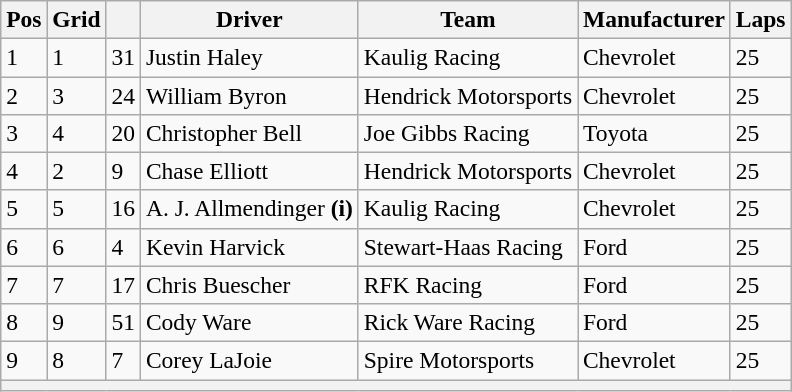<table class="wikitable" style="font-size:98%">
<tr>
<th>Pos</th>
<th>Grid</th>
<th></th>
<th>Driver</th>
<th>Team</th>
<th>Manufacturer</th>
<th>Laps</th>
</tr>
<tr>
<td>1</td>
<td>1</td>
<td>31</td>
<td>Justin Haley</td>
<td>Kaulig Racing</td>
<td>Chevrolet</td>
<td>25</td>
</tr>
<tr>
<td>2</td>
<td>3</td>
<td>24</td>
<td>William Byron</td>
<td>Hendrick Motorsports</td>
<td>Chevrolet</td>
<td>25</td>
</tr>
<tr>
<td>3</td>
<td>4</td>
<td>20</td>
<td>Christopher Bell</td>
<td>Joe Gibbs Racing</td>
<td>Toyota</td>
<td>25</td>
</tr>
<tr>
<td>4</td>
<td>2</td>
<td>9</td>
<td>Chase Elliott</td>
<td>Hendrick Motorsports</td>
<td>Chevrolet</td>
<td>25</td>
</tr>
<tr>
<td>5</td>
<td>5</td>
<td>16</td>
<td>A. J. Allmendinger <strong>(i)</strong></td>
<td>Kaulig Racing</td>
<td>Chevrolet</td>
<td>25</td>
</tr>
<tr>
<td>6</td>
<td>6</td>
<td>4</td>
<td>Kevin Harvick</td>
<td>Stewart-Haas Racing</td>
<td>Ford</td>
<td>25</td>
</tr>
<tr>
<td>7</td>
<td>7</td>
<td>17</td>
<td>Chris Buescher</td>
<td>RFK Racing</td>
<td>Ford</td>
<td>25</td>
</tr>
<tr>
<td>8</td>
<td>9</td>
<td>51</td>
<td>Cody Ware</td>
<td>Rick Ware Racing</td>
<td>Ford</td>
<td>25</td>
</tr>
<tr>
<td>9</td>
<td>8</td>
<td>7</td>
<td>Corey LaJoie</td>
<td>Spire Motorsports</td>
<td>Chevrolet</td>
<td>25</td>
</tr>
<tr>
<th colspan="7"></th>
</tr>
</table>
